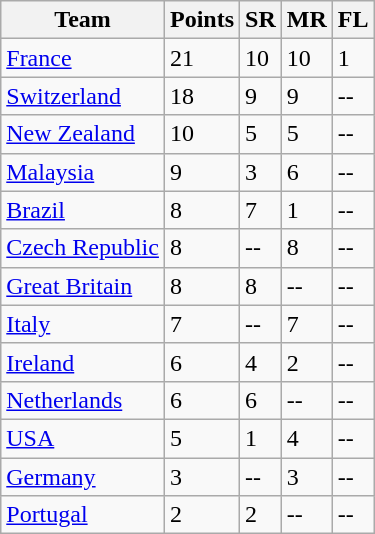<table class="wikitable">
<tr>
<th>Team</th>
<th>Points</th>
<th>SR</th>
<th>MR</th>
<th>FL</th>
</tr>
<tr>
<td> <a href='#'>France</a></td>
<td>21</td>
<td>10</td>
<td>10</td>
<td>1</td>
</tr>
<tr>
<td> <a href='#'>Switzerland</a></td>
<td>18</td>
<td>9</td>
<td>9</td>
<td>--</td>
</tr>
<tr>
<td> <a href='#'>New Zealand</a></td>
<td>10</td>
<td>5</td>
<td>5</td>
<td>--</td>
</tr>
<tr>
<td> <a href='#'>Malaysia</a></td>
<td>9</td>
<td>3</td>
<td>6</td>
<td>--</td>
</tr>
<tr>
<td> <a href='#'>Brazil</a></td>
<td>8</td>
<td>7</td>
<td>1</td>
<td>--</td>
</tr>
<tr>
<td> <a href='#'>Czech Republic</a></td>
<td>8</td>
<td>--</td>
<td>8</td>
<td>--</td>
</tr>
<tr>
<td> <a href='#'>Great Britain</a></td>
<td>8</td>
<td>8</td>
<td>--</td>
<td>--</td>
</tr>
<tr>
<td> <a href='#'>Italy</a></td>
<td>7</td>
<td>--</td>
<td>7</td>
<td>--</td>
</tr>
<tr>
<td> <a href='#'>Ireland</a></td>
<td>6</td>
<td>4</td>
<td>2</td>
<td>--</td>
</tr>
<tr>
<td> <a href='#'>Netherlands</a></td>
<td>6</td>
<td>6</td>
<td>--</td>
<td>--</td>
</tr>
<tr>
<td> <a href='#'>USA</a></td>
<td>5</td>
<td>1</td>
<td>4</td>
<td>--</td>
</tr>
<tr>
<td> <a href='#'>Germany</a></td>
<td>3</td>
<td>--</td>
<td>3</td>
<td>--</td>
</tr>
<tr>
<td> <a href='#'>Portugal</a></td>
<td>2</td>
<td>2</td>
<td>--</td>
<td>--</td>
</tr>
</table>
